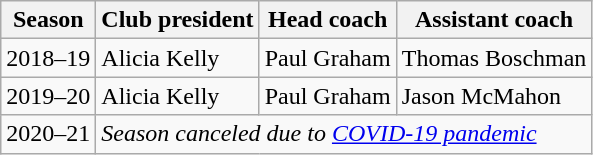<table class="wikitable">
<tr>
<th>Season</th>
<th>Club president</th>
<th>Head coach</th>
<th>Assistant coach</th>
</tr>
<tr>
<td>2018–19</td>
<td>Alicia Kelly</td>
<td>Paul Graham</td>
<td>Thomas Boschman</td>
</tr>
<tr>
<td>2019–20</td>
<td>Alicia Kelly</td>
<td>Paul Graham</td>
<td>Jason McMahon</td>
</tr>
<tr>
<td>2020–21</td>
<td colspan="3"><em>Season canceled due to <a href='#'>COVID-19 pandemic</a></em></td>
</tr>
</table>
